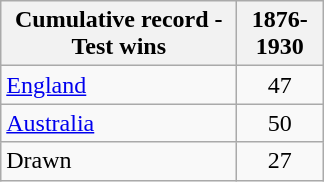<table class="wikitable" style="text-align:center;">
<tr>
<th width="150">Cumulative record - Test wins</th>
<th width="50">1876-1930</th>
</tr>
<tr>
<td style="text-align:left;"><a href='#'>England</a></td>
<td>47</td>
</tr>
<tr>
<td style="text-align:left;"><a href='#'>Australia</a></td>
<td>50</td>
</tr>
<tr>
<td style="text-align:left;">Drawn</td>
<td>27</td>
</tr>
</table>
